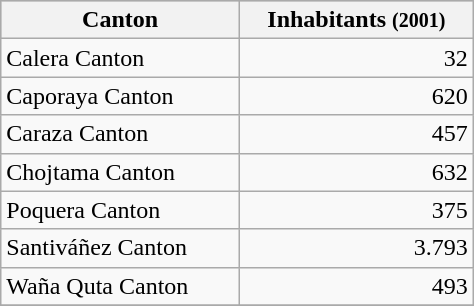<table class="wikitable" border="1" style="width:25%;" border="1">
<tr bgcolor=silver>
<th><strong>Canton</strong></th>
<th><strong>Inhabitants <small>(2001)</small></strong></th>
</tr>
<tr>
<td>Calera Canton</td>
<td align="right">32</td>
</tr>
<tr>
<td>Caporaya Canton</td>
<td align="right">620</td>
</tr>
<tr>
<td>Caraza Canton</td>
<td align="right">457</td>
</tr>
<tr>
<td>Chojtama Canton</td>
<td align="right">632</td>
</tr>
<tr>
<td>Poquera Canton</td>
<td align="right">375</td>
</tr>
<tr>
<td>Santiváñez Canton</td>
<td align="right">3.793</td>
</tr>
<tr>
<td>Waña Quta Canton</td>
<td align="right">493</td>
</tr>
<tr>
</tr>
</table>
